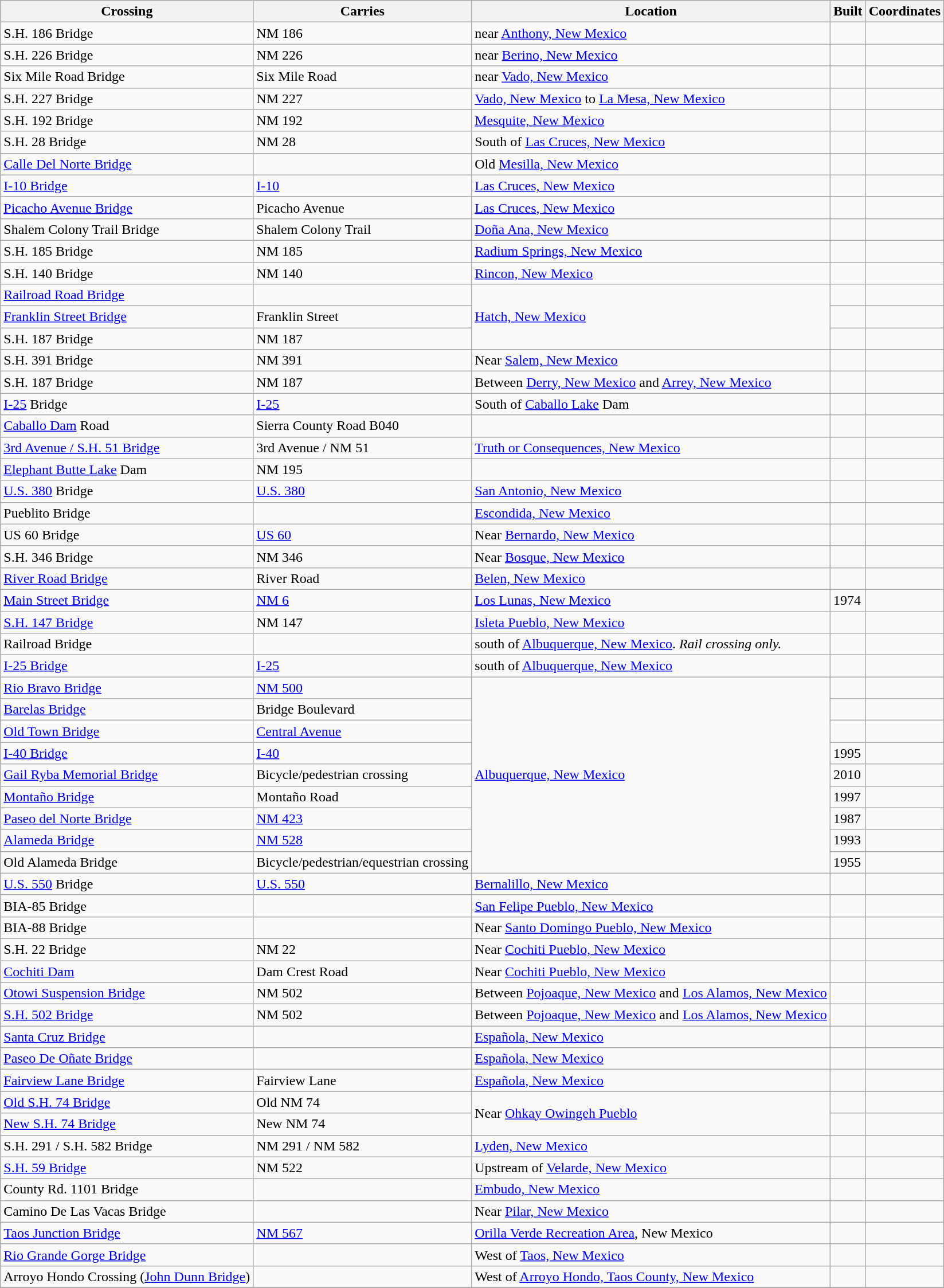<table class=wikitable>
<tr>
<th>Crossing</th>
<th>Carries</th>
<th>Location</th>
<th>Built</th>
<th>Coordinates</th>
</tr>
<tr>
<td>S.H. 186 Bridge</td>
<td>NM 186</td>
<td>near <a href='#'>Anthony, New Mexico</a></td>
<td></td>
<td></td>
</tr>
<tr>
<td>S.H. 226 Bridge</td>
<td>NM 226</td>
<td>near <a href='#'>Berino, New Mexico</a></td>
<td></td>
<td></td>
</tr>
<tr>
<td>Six Mile Road Bridge</td>
<td>Six Mile Road</td>
<td>near <a href='#'>Vado, New Mexico</a></td>
<td></td>
<td></td>
</tr>
<tr>
<td>S.H. 227 Bridge</td>
<td>NM 227</td>
<td><a href='#'>Vado, New Mexico</a> to <a href='#'>La Mesa, New Mexico</a></td>
<td></td>
<td></td>
</tr>
<tr>
<td>S.H. 192 Bridge</td>
<td>NM 192</td>
<td><a href='#'>Mesquite, New Mexico</a></td>
<td></td>
<td></td>
</tr>
<tr>
<td>S.H. 28 Bridge</td>
<td>NM 28</td>
<td>South of <a href='#'>Las Cruces, New Mexico</a></td>
<td></td>
<td></td>
</tr>
<tr>
<td><a href='#'>Calle Del Norte Bridge</a></td>
<td></td>
<td>Old <a href='#'>Mesilla, New Mexico</a></td>
<td></td>
<td></td>
</tr>
<tr>
<td><a href='#'>I-10 Bridge</a></td>
<td><a href='#'>I-10</a></td>
<td><a href='#'>Las Cruces, New Mexico</a></td>
<td></td>
<td></td>
</tr>
<tr>
<td><a href='#'>Picacho Avenue Bridge</a></td>
<td>Picacho Avenue</td>
<td><a href='#'>Las Cruces, New Mexico</a></td>
<td></td>
<td></td>
</tr>
<tr>
<td>Shalem Colony Trail Bridge</td>
<td>Shalem Colony Trail</td>
<td><a href='#'>Doña Ana, New Mexico</a></td>
<td></td>
<td></td>
</tr>
<tr>
<td>S.H. 185 Bridge</td>
<td>NM 185</td>
<td><a href='#'>Radium Springs, New Mexico</a></td>
<td></td>
<td></td>
</tr>
<tr>
<td>S.H. 140 Bridge</td>
<td>NM 140</td>
<td><a href='#'>Rincon, New Mexico</a></td>
<td></td>
<td></td>
</tr>
<tr>
<td><a href='#'>Railroad Road Bridge</a></td>
<td></td>
<td rowspan=3><a href='#'>Hatch, New Mexico</a></td>
<td></td>
<td></td>
</tr>
<tr>
<td><a href='#'>Franklin Street Bridge</a></td>
<td>Franklin Street</td>
<td></td>
<td></td>
</tr>
<tr>
<td>S.H. 187 Bridge</td>
<td>NM 187</td>
<td></td>
<td></td>
</tr>
<tr>
<td>S.H. 391 Bridge</td>
<td>NM 391</td>
<td>Near <a href='#'>Salem, New Mexico</a></td>
<td></td>
<td></td>
</tr>
<tr>
<td>S.H. 187 Bridge</td>
<td>NM 187</td>
<td>Between <a href='#'>Derry, New Mexico</a> and <a href='#'>Arrey, New Mexico</a></td>
<td></td>
<td></td>
</tr>
<tr>
<td><a href='#'>I-25</a> Bridge</td>
<td><a href='#'>I-25</a></td>
<td>South of <a href='#'>Caballo Lake</a> Dam</td>
<td></td>
<td></td>
</tr>
<tr>
<td><a href='#'>Caballo Dam</a> Road</td>
<td>Sierra County Road B040</td>
<td></td>
<td></td>
<td></td>
</tr>
<tr>
<td><a href='#'>3rd Avenue / S.H. 51 Bridge</a></td>
<td>3rd Avenue / NM 51</td>
<td><a href='#'>Truth or Consequences, New Mexico</a></td>
<td></td>
<td></td>
</tr>
<tr>
<td><a href='#'>Elephant Butte Lake</a> Dam</td>
<td>NM 195</td>
<td></td>
<td></td>
<td></td>
</tr>
<tr>
<td><a href='#'>U.S. 380</a> Bridge</td>
<td><a href='#'>U.S. 380</a></td>
<td><a href='#'>San Antonio, New Mexico</a></td>
<td></td>
<td></td>
</tr>
<tr>
<td>Pueblito Bridge</td>
<td></td>
<td><a href='#'>Escondida, New Mexico</a></td>
<td></td>
<td></td>
</tr>
<tr>
<td>US 60 Bridge</td>
<td><a href='#'>US 60</a></td>
<td>Near <a href='#'>Bernardo, New Mexico</a></td>
<td></td>
<td></td>
</tr>
<tr>
<td>S.H. 346 Bridge</td>
<td>NM 346</td>
<td>Near <a href='#'>Bosque, New Mexico</a></td>
<td></td>
<td></td>
</tr>
<tr>
<td><a href='#'>River Road Bridge</a></td>
<td>River Road</td>
<td><a href='#'>Belen, New Mexico</a></td>
<td></td>
<td></td>
</tr>
<tr>
<td><a href='#'>Main Street Bridge</a></td>
<td><a href='#'>NM 6</a></td>
<td><a href='#'>Los Lunas, New Mexico</a></td>
<td>1974</td>
<td></td>
</tr>
<tr>
<td><a href='#'>S.H. 147 Bridge</a></td>
<td>NM 147</td>
<td><a href='#'>Isleta Pueblo, New Mexico</a></td>
<td></td>
<td></td>
</tr>
<tr>
<td>Railroad Bridge</td>
<td></td>
<td>south of <a href='#'>Albuquerque, New Mexico</a>. <em>Rail crossing only.</em></td>
<td></td>
<td></td>
</tr>
<tr>
<td><a href='#'>I-25 Bridge</a></td>
<td><a href='#'>I-25</a></td>
<td>south of <a href='#'>Albuquerque, New Mexico</a></td>
<td></td>
<td></td>
</tr>
<tr>
<td><a href='#'>Rio Bravo Bridge</a></td>
<td><a href='#'>NM 500</a></td>
<td rowspan=9><a href='#'>Albuquerque, New Mexico</a></td>
<td></td>
<td></td>
</tr>
<tr>
<td><a href='#'>Barelas Bridge</a></td>
<td>Bridge Boulevard</td>
<td></td>
<td></td>
</tr>
<tr>
<td><a href='#'>Old Town Bridge</a></td>
<td><a href='#'>Central Avenue</a></td>
<td></td>
<td></td>
</tr>
<tr>
<td><a href='#'>I-40 Bridge</a></td>
<td><a href='#'>I-40</a></td>
<td>1995</td>
<td></td>
</tr>
<tr>
<td><a href='#'>Gail Ryba Memorial Bridge</a></td>
<td>Bicycle/pedestrian crossing</td>
<td>2010</td>
<td></td>
</tr>
<tr>
<td><a href='#'>Montaño Bridge</a></td>
<td>Montaño Road</td>
<td>1997</td>
<td></td>
</tr>
<tr>
<td><a href='#'>Paseo del Norte Bridge</a></td>
<td><a href='#'>NM 423</a></td>
<td>1987</td>
<td></td>
</tr>
<tr>
<td><a href='#'>Alameda Bridge</a></td>
<td><a href='#'>NM 528</a></td>
<td>1993</td>
<td></td>
</tr>
<tr>
<td>Old Alameda Bridge</td>
<td>Bicycle/pedestrian/equestrian crossing</td>
<td>1955</td>
<td></td>
</tr>
<tr>
<td><a href='#'>U.S. 550</a> Bridge</td>
<td><a href='#'>U.S. 550</a></td>
<td><a href='#'>Bernalillo, New Mexico</a></td>
<td></td>
<td></td>
</tr>
<tr>
<td>BIA-85 Bridge</td>
<td></td>
<td><a href='#'>San Felipe Pueblo, New Mexico</a></td>
<td></td>
<td></td>
</tr>
<tr>
<td>BIA-88 Bridge</td>
<td></td>
<td>Near <a href='#'>Santo Domingo Pueblo, New Mexico</a></td>
<td></td>
<td></td>
</tr>
<tr>
<td>S.H. 22 Bridge</td>
<td>NM 22</td>
<td>Near <a href='#'>Cochiti Pueblo, New Mexico</a></td>
<td></td>
<td></td>
</tr>
<tr>
<td><a href='#'>Cochiti Dam</a></td>
<td>Dam Crest Road</td>
<td>Near <a href='#'>Cochiti Pueblo, New Mexico</a></td>
<td></td>
<td></td>
</tr>
<tr>
<td><a href='#'>Otowi Suspension Bridge</a></td>
<td>NM 502</td>
<td>Between <a href='#'>Pojoaque, New Mexico</a> and <a href='#'>Los Alamos, New Mexico</a></td>
<td></td>
<td></td>
</tr>
<tr>
<td><a href='#'>S.H. 502 Bridge</a></td>
<td>NM 502</td>
<td>Between <a href='#'>Pojoaque, New Mexico</a> and <a href='#'>Los Alamos, New Mexico</a></td>
<td></td>
<td></td>
</tr>
<tr>
<td><a href='#'>Santa Cruz Bridge</a></td>
<td></td>
<td><a href='#'>Española, New Mexico</a></td>
<td></td>
<td></td>
</tr>
<tr>
<td><a href='#'>Paseo De Oñate Bridge</a></td>
<td></td>
<td><a href='#'>Española, New Mexico</a></td>
<td></td>
<td></td>
</tr>
<tr>
<td><a href='#'>Fairview Lane Bridge</a></td>
<td>Fairview Lane</td>
<td><a href='#'>Española, New Mexico</a></td>
<td></td>
<td></td>
</tr>
<tr>
<td><a href='#'>Old S.H. 74 Bridge</a></td>
<td>Old NM 74</td>
<td rowspan=2>Near <a href='#'>Ohkay Owingeh Pueblo</a></td>
<td></td>
<td></td>
</tr>
<tr>
<td><a href='#'>New S.H. 74 Bridge</a></td>
<td>New NM 74</td>
<td></td>
<td></td>
</tr>
<tr>
<td>S.H. 291 / S.H. 582 Bridge</td>
<td>NM 291 / NM 582</td>
<td><a href='#'>Lyden, New Mexico</a></td>
<td></td>
<td></td>
</tr>
<tr>
<td><a href='#'>S.H. 59 Bridge</a></td>
<td>NM 522</td>
<td>Upstream of <a href='#'>Velarde, New Mexico</a></td>
<td></td>
<td></td>
</tr>
<tr>
<td>County Rd. 1101 Bridge</td>
<td></td>
<td><a href='#'>Embudo, New Mexico</a></td>
<td></td>
<td></td>
</tr>
<tr>
<td>Camino De Las Vacas Bridge</td>
<td></td>
<td>Near <a href='#'>Pilar, New Mexico</a></td>
<td></td>
<td></td>
</tr>
<tr>
<td><a href='#'>Taos Junction Bridge</a></td>
<td><a href='#'>NM 567</a></td>
<td><a href='#'>Orilla Verde Recreation Area</a>, New Mexico</td>
<td></td>
<td></td>
</tr>
<tr>
<td><a href='#'>Rio Grande Gorge Bridge</a></td>
<td></td>
<td>West of <a href='#'>Taos, New Mexico</a></td>
<td></td>
<td></td>
</tr>
<tr>
<td>Arroyo Hondo Crossing (<a href='#'>John Dunn Bridge</a>)</td>
<td></td>
<td>West of <a href='#'>Arroyo Hondo, Taos County, New Mexico</a></td>
<td></td>
<td></td>
</tr>
<tr>
</tr>
</table>
